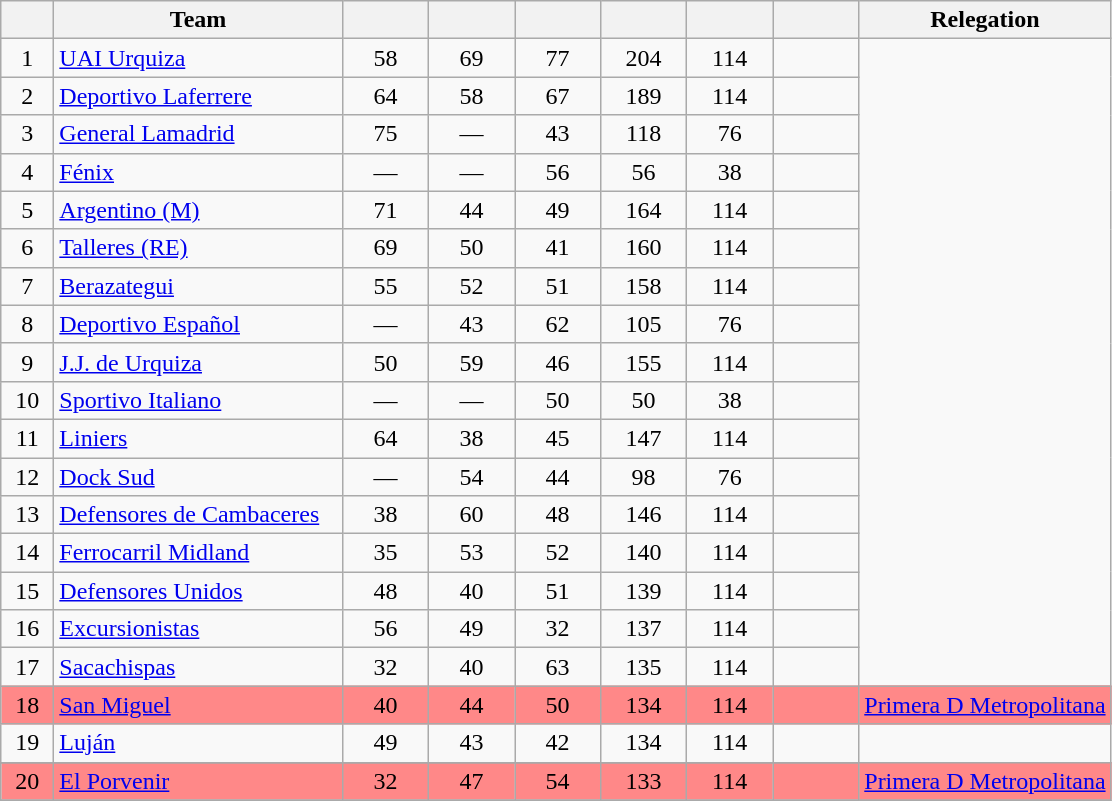<table class="wikitable" style="text-align: center;">
<tr>
<th width=28><br></th>
<th width=185>Team</th>
<th width=50></th>
<th width=50></th>
<th width=50></th>
<th width=50></th>
<th width=50></th>
<th width=50><br></th>
<th>Relegation</th>
</tr>
<tr>
<td>1</td>
<td align="left"><a href='#'>UAI Urquiza</a></td>
<td>58</td>
<td>69</td>
<td>77</td>
<td>204</td>
<td>114</td>
<td><strong></strong></td>
</tr>
<tr>
<td>2</td>
<td align="left"><a href='#'>Deportivo Laferrere</a></td>
<td>64</td>
<td>58</td>
<td>67</td>
<td>189</td>
<td>114</td>
<td><strong></strong></td>
</tr>
<tr>
<td>3</td>
<td align="left"><a href='#'>General Lamadrid</a></td>
<td>75</td>
<td>—</td>
<td>43</td>
<td>118</td>
<td>76</td>
<td><strong></strong></td>
</tr>
<tr>
<td>4</td>
<td align="left"><a href='#'>Fénix</a></td>
<td>—</td>
<td>—</td>
<td>56</td>
<td>56</td>
<td>38</td>
<td><strong></strong></td>
</tr>
<tr>
<td>5</td>
<td align="left"><a href='#'>Argentino (M)</a></td>
<td>71</td>
<td>44</td>
<td>49</td>
<td>164</td>
<td>114</td>
<td><strong></strong></td>
</tr>
<tr>
<td>6</td>
<td align="left"><a href='#'>Talleres (RE)</a></td>
<td>69</td>
<td>50</td>
<td>41</td>
<td>160</td>
<td>114</td>
<td><strong></strong></td>
</tr>
<tr>
<td>7</td>
<td align="left"><a href='#'>Berazategui</a></td>
<td>55</td>
<td>52</td>
<td>51</td>
<td>158</td>
<td>114</td>
<td><strong></strong></td>
</tr>
<tr>
<td>8</td>
<td align="left"><a href='#'>Deportivo Español</a></td>
<td>—</td>
<td>43</td>
<td>62</td>
<td>105</td>
<td>76</td>
<td><strong></strong></td>
</tr>
<tr>
<td>9</td>
<td align="left"><a href='#'>J.J. de Urquiza</a></td>
<td>50</td>
<td>59</td>
<td>46</td>
<td>155</td>
<td>114</td>
<td><strong></strong></td>
</tr>
<tr>
<td>10</td>
<td align="left"><a href='#'>Sportivo Italiano</a></td>
<td>—</td>
<td>—</td>
<td>50</td>
<td>50</td>
<td>38</td>
<td><strong></strong></td>
</tr>
<tr>
<td>11</td>
<td align="left"><a href='#'>Liniers</a></td>
<td>64</td>
<td>38</td>
<td>45</td>
<td>147</td>
<td>114</td>
<td><strong></strong></td>
</tr>
<tr>
<td>12</td>
<td align="left"><a href='#'>Dock Sud</a></td>
<td>—</td>
<td>54</td>
<td>44</td>
<td>98</td>
<td>76</td>
<td><strong></strong></td>
</tr>
<tr>
<td>13</td>
<td align="left"><a href='#'>Defensores de Cambaceres</a></td>
<td>38</td>
<td>60</td>
<td>48</td>
<td>146</td>
<td>114</td>
<td><strong></strong></td>
</tr>
<tr>
<td>14</td>
<td align="left"><a href='#'>Ferrocarril Midland</a></td>
<td>35</td>
<td>53</td>
<td>52</td>
<td>140</td>
<td>114</td>
<td><strong></strong></td>
</tr>
<tr>
<td>15</td>
<td align="left"><a href='#'>Defensores Unidos</a></td>
<td>48</td>
<td>40</td>
<td>51</td>
<td>139</td>
<td>114</td>
<td><strong></strong></td>
</tr>
<tr>
<td>16</td>
<td align="left"><a href='#'>Excursionistas</a></td>
<td>56</td>
<td>49</td>
<td>32</td>
<td>137</td>
<td>114</td>
<td><strong></strong></td>
</tr>
<tr>
<td>17</td>
<td align="left"><a href='#'>Sacachispas</a></td>
<td>32</td>
<td>40</td>
<td>63</td>
<td>135</td>
<td>114</td>
<td><strong></strong></td>
</tr>
<tr bgcolor=#FF8888>
<td>18</td>
<td align="left"><a href='#'>San Miguel</a></td>
<td>40</td>
<td>44</td>
<td>50</td>
<td>134</td>
<td>114</td>
<td><strong></strong></td>
<td bgcolor=#FF8888><a href='#'>Primera D Metropolitana</a></td>
</tr>
<tr>
<td>19</td>
<td align="left"><a href='#'>Luján</a></td>
<td>49</td>
<td>43</td>
<td>42</td>
<td>134</td>
<td>114</td>
<td><strong></strong></td>
</tr>
<tr>
</tr>
<tr bgcolor=#FF8888>
<td>20</td>
<td align="left"><a href='#'>El Porvenir</a></td>
<td>32</td>
<td>47</td>
<td>54</td>
<td>133</td>
<td>114</td>
<td><strong></strong></td>
<td bgcolor=#FF8888><a href='#'>Primera D Metropolitana</a></td>
</tr>
<tr>
</tr>
</table>
